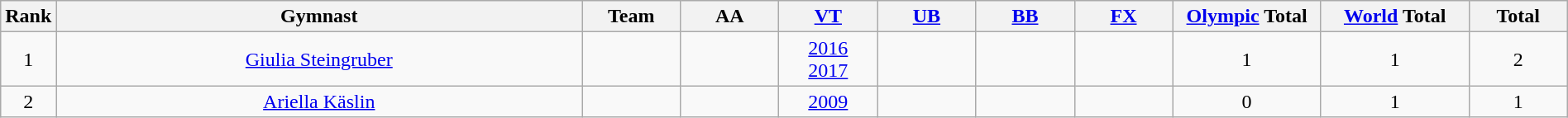<table class="wikitable sortable" width=100% style="text-align:center;">
<tr>
<th style="width:1.8em;">Rank</th>
<th class=unsortable>Gymnast</th>
<th style="width:4.5em;">Team</th>
<th style="width:4.5em;">AA</th>
<th style="width:4.5em;"><a href='#'>VT</a></th>
<th style="width:4.5em;"><a href='#'>UB</a></th>
<th style="width:4.5em;"><a href='#'>BB</a></th>
<th style="width:4.5em;"><a href='#'>FX</a></th>
<th style="width:7.0em;"><a href='#'>Olympic</a> Total</th>
<th style="width:7.0em;"><a href='#'>World</a> Total</th>
<th style="width:4.5em;">Total</th>
</tr>
<tr>
<td>1</td>
<td><a href='#'>Giulia Steingruber</a></td>
<td></td>
<td></td>
<td> <a href='#'>2016</a><br> <a href='#'>2017</a></td>
<td></td>
<td></td>
<td></td>
<td>1</td>
<td>1</td>
<td>2</td>
</tr>
<tr>
<td>2</td>
<td><a href='#'>Ariella Käslin</a></td>
<td></td>
<td></td>
<td> <a href='#'>2009</a></td>
<td></td>
<td></td>
<td></td>
<td>0</td>
<td>1</td>
<td>1</td>
</tr>
</table>
